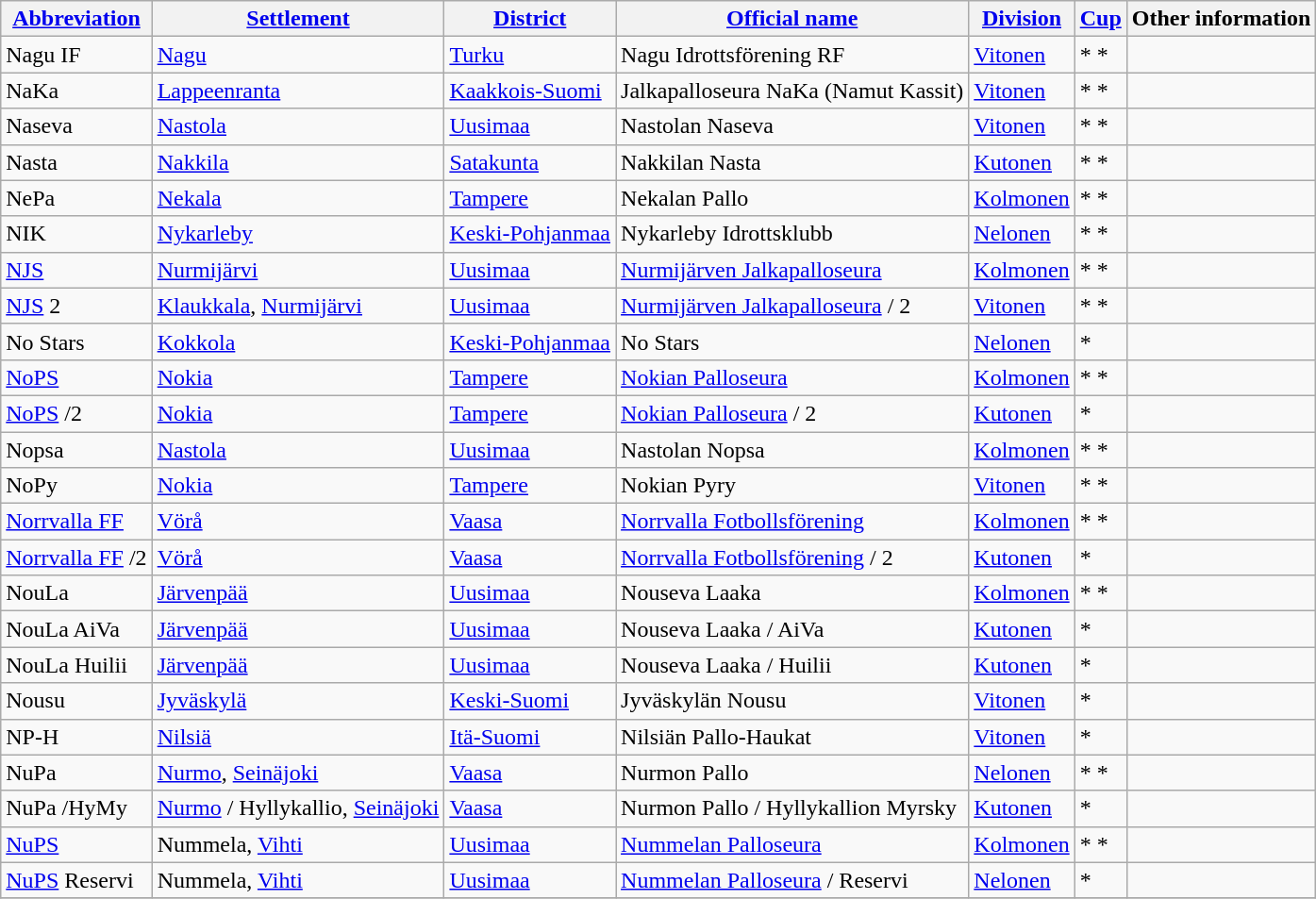<table class="wikitable" style="text-align:left">
<tr>
<th style= width="120px"><a href='#'>Abbreviation</a></th>
<th style= width="110px"><a href='#'>Settlement</a></th>
<th style= width="80px"><a href='#'>District</a></th>
<th style= width="200px"><a href='#'>Official name</a></th>
<th style= width="80px"><a href='#'>Division</a></th>
<th style= width="40px"><a href='#'>Cup</a></th>
<th style= width="220px">Other information</th>
</tr>
<tr>
<td>Nagu IF</td>
<td><a href='#'>Nagu</a></td>
<td><a href='#'>Turku</a></td>
<td>Nagu Idrottsförening RF</td>
<td><a href='#'>Vitonen</a></td>
<td>* *</td>
<td></td>
</tr>
<tr>
<td>NaKa</td>
<td><a href='#'>Lappeenranta</a></td>
<td><a href='#'>Kaakkois-Suomi</a></td>
<td>Jalkapalloseura NaKa (Namut Kassit)</td>
<td><a href='#'>Vitonen</a></td>
<td>* *</td>
<td></td>
</tr>
<tr>
<td>Naseva</td>
<td><a href='#'>Nastola</a></td>
<td><a href='#'>Uusimaa</a></td>
<td>Nastolan Naseva</td>
<td><a href='#'>Vitonen</a></td>
<td>* *</td>
<td></td>
</tr>
<tr>
<td>Nasta</td>
<td><a href='#'>Nakkila</a></td>
<td><a href='#'>Satakunta</a></td>
<td>Nakkilan Nasta</td>
<td><a href='#'>Kutonen</a></td>
<td>* *</td>
<td></td>
</tr>
<tr>
<td>NePa</td>
<td><a href='#'>Nekala</a></td>
<td><a href='#'>Tampere</a></td>
<td>Nekalan Pallo</td>
<td><a href='#'>Kolmonen</a></td>
<td>* *</td>
<td></td>
</tr>
<tr>
<td>NIK</td>
<td><a href='#'>Nykarleby</a></td>
<td><a href='#'>Keski-Pohjanmaa</a></td>
<td>Nykarleby Idrottsklubb</td>
<td><a href='#'>Nelonen</a></td>
<td>* *</td>
<td></td>
</tr>
<tr>
<td><a href='#'>NJS</a></td>
<td><a href='#'>Nurmijärvi</a></td>
<td><a href='#'>Uusimaa</a></td>
<td><a href='#'>Nurmijärven Jalkapalloseura</a></td>
<td><a href='#'>Kolmonen</a></td>
<td>* *</td>
<td></td>
</tr>
<tr>
<td><a href='#'>NJS</a> 2</td>
<td><a href='#'>Klaukkala</a>, <a href='#'>Nurmijärvi</a></td>
<td><a href='#'>Uusimaa</a></td>
<td><a href='#'>Nurmijärven Jalkapalloseura</a> / 2</td>
<td><a href='#'>Vitonen</a></td>
<td>* *</td>
<td></td>
</tr>
<tr>
<td>No Stars</td>
<td><a href='#'>Kokkola</a></td>
<td><a href='#'>Keski-Pohjanmaa</a></td>
<td>No Stars</td>
<td><a href='#'>Nelonen</a></td>
<td>*</td>
<td></td>
</tr>
<tr>
<td><a href='#'>NoPS</a></td>
<td><a href='#'>Nokia</a></td>
<td><a href='#'>Tampere</a></td>
<td><a href='#'>Nokian Palloseura</a></td>
<td><a href='#'>Kolmonen</a></td>
<td>* *</td>
<td></td>
</tr>
<tr>
<td><a href='#'>NoPS</a> /2</td>
<td><a href='#'>Nokia</a></td>
<td><a href='#'>Tampere</a></td>
<td><a href='#'>Nokian Palloseura</a> / 2</td>
<td><a href='#'>Kutonen</a></td>
<td>*</td>
<td></td>
</tr>
<tr>
<td>Nopsa</td>
<td><a href='#'>Nastola</a></td>
<td><a href='#'>Uusimaa</a></td>
<td>Nastolan Nopsa</td>
<td><a href='#'>Kolmonen</a></td>
<td>* *</td>
<td></td>
</tr>
<tr>
<td>NoPy</td>
<td><a href='#'>Nokia</a></td>
<td><a href='#'>Tampere</a></td>
<td>Nokian Pyry</td>
<td><a href='#'>Vitonen</a></td>
<td>* *</td>
<td></td>
</tr>
<tr>
<td><a href='#'>Norrvalla FF</a></td>
<td><a href='#'>Vörå</a></td>
<td><a href='#'>Vaasa</a></td>
<td><a href='#'>Norrvalla Fotbollsförening</a></td>
<td><a href='#'>Kolmonen</a></td>
<td>* *</td>
<td></td>
</tr>
<tr>
<td><a href='#'>Norrvalla FF</a> /2</td>
<td><a href='#'>Vörå</a></td>
<td><a href='#'>Vaasa</a></td>
<td><a href='#'>Norrvalla Fotbollsförening</a> / 2</td>
<td><a href='#'>Kutonen</a></td>
<td>*</td>
<td></td>
</tr>
<tr>
<td>NouLa</td>
<td><a href='#'>Järvenpää</a></td>
<td><a href='#'>Uusimaa</a></td>
<td>Nouseva Laaka</td>
<td><a href='#'>Kolmonen</a></td>
<td>* *</td>
<td></td>
</tr>
<tr>
<td>NouLa AiVa</td>
<td><a href='#'>Järvenpää</a></td>
<td><a href='#'>Uusimaa</a></td>
<td>Nouseva Laaka / AiVa</td>
<td><a href='#'>Kutonen</a></td>
<td>*</td>
<td></td>
</tr>
<tr>
<td>NouLa Huilii</td>
<td><a href='#'>Järvenpää</a></td>
<td><a href='#'>Uusimaa</a></td>
<td>Nouseva Laaka / Huilii</td>
<td><a href='#'>Kutonen</a></td>
<td>*</td>
<td></td>
</tr>
<tr>
<td>Nousu</td>
<td><a href='#'>Jyväskylä</a></td>
<td><a href='#'>Keski-Suomi</a></td>
<td>Jyväskylän Nousu</td>
<td><a href='#'>Vitonen</a></td>
<td>*</td>
<td></td>
</tr>
<tr>
<td>NP-H</td>
<td><a href='#'>Nilsiä</a></td>
<td><a href='#'>Itä-Suomi</a></td>
<td>Nilsiän Pallo-Haukat</td>
<td><a href='#'>Vitonen</a></td>
<td>*</td>
<td></td>
</tr>
<tr>
<td>NuPa</td>
<td><a href='#'>Nurmo</a>, <a href='#'>Seinäjoki</a></td>
<td><a href='#'>Vaasa</a></td>
<td>Nurmon Pallo</td>
<td><a href='#'>Nelonen</a></td>
<td>* *</td>
<td></td>
</tr>
<tr>
<td>NuPa /HyMy</td>
<td><a href='#'>Nurmo</a> / Hyllykallio, <a href='#'>Seinäjoki</a></td>
<td><a href='#'>Vaasa</a></td>
<td>Nurmon Pallo / Hyllykallion Myrsky</td>
<td><a href='#'>Kutonen</a></td>
<td>*</td>
<td></td>
</tr>
<tr>
<td><a href='#'>NuPS</a></td>
<td>Nummela, <a href='#'>Vihti</a></td>
<td><a href='#'>Uusimaa</a></td>
<td><a href='#'>Nummelan Palloseura</a></td>
<td><a href='#'>Kolmonen</a></td>
<td>* *</td>
<td></td>
</tr>
<tr>
<td><a href='#'>NuPS</a> Reservi</td>
<td>Nummela, <a href='#'>Vihti</a></td>
<td><a href='#'>Uusimaa</a></td>
<td><a href='#'>Nummelan Palloseura</a> / Reservi</td>
<td><a href='#'>Nelonen</a></td>
<td>*</td>
<td></td>
</tr>
<tr>
</tr>
</table>
